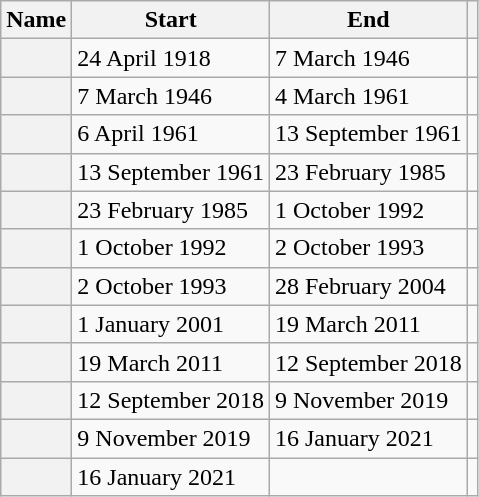<table class="wikitable sortable">
<tr>
<th scope="col">Name</th>
<th scope="col">Start</th>
<th scope="col">End</th>
<th scope="col" class="unsortable"></th>
</tr>
<tr>
<th scope="row"></th>
<td>24 April 1918</td>
<td>7 March 1946</td>
<td></td>
</tr>
<tr>
<th scope="row"></th>
<td>7 March 1946</td>
<td>4 March 1961</td>
<td></td>
</tr>
<tr>
<th scope="row"></th>
<td>6 April 1961</td>
<td>13 September 1961</td>
<td></td>
</tr>
<tr>
<th scope="row"></th>
<td>13 September 1961</td>
<td>23 February 1985</td>
<td></td>
</tr>
<tr>
<th scope="row"></th>
<td>23 February 1985</td>
<td>1 October 1992</td>
<td></td>
</tr>
<tr>
<th scope="row"></th>
<td>1 October 1992</td>
<td>2 October 1993</td>
<td></td>
</tr>
<tr>
<th scope="row"></th>
<td>2 October 1993</td>
<td>28 February 2004</td>
<td></td>
</tr>
<tr>
<th scope="row"></th>
<td>1 January 2001</td>
<td>19 March 2011</td>
<td></td>
</tr>
<tr>
<th scope="row"></th>
<td>19 March 2011</td>
<td>12 September 2018</td>
<td></td>
</tr>
<tr>
<th scope="row"></th>
<td>12 September 2018</td>
<td>9 November 2019</td>
<td></td>
</tr>
<tr>
<th scope="row"></th>
<td>9 November 2019</td>
<td>16 January 2021</td>
<td></td>
</tr>
<tr>
<th scope="row"></th>
<td>16 January 2021</td>
<td></td>
<td></td>
</tr>
</table>
